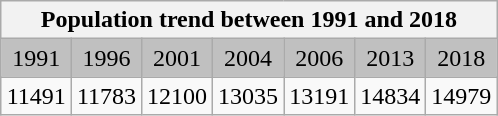<table class="wikitable" style="margin:1em auto;">
<tr>
<th colspan="7">Population trend between 1991 and 2018</th>
</tr>
<tr bgcolor="#C0C0C0">
<td align="center">1991</td>
<td align="center">1996</td>
<td align="center">2001</td>
<td align="center">2004</td>
<td align="center">2006</td>
<td align="center">2013</td>
<td align="center">2018</td>
</tr>
<tr>
<td align="center">11491</td>
<td align="center">11783</td>
<td align="center">12100</td>
<td align="center">13035</td>
<td align="center">13191</td>
<td align="center">14834</td>
<td align="center">14979</td>
</tr>
</table>
